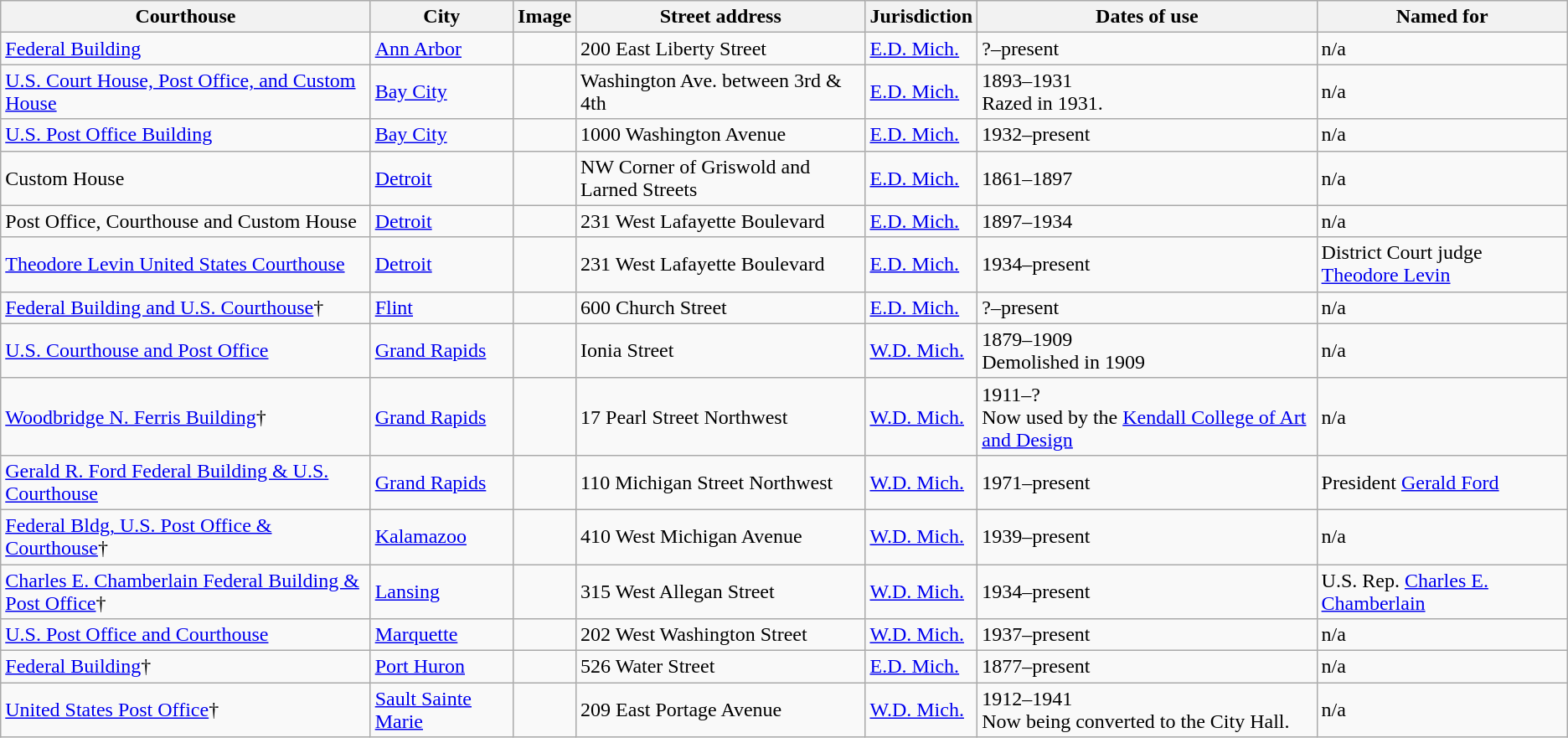<table class="wikitable sortable sticky-header sort-under">
<tr>
<th>Courthouse</th>
<th>City</th>
<th>Image</th>
<th>Street address</th>
<th>Jurisdiction</th>
<th>Dates of use</th>
<th>Named for</th>
</tr>
<tr>
<td><a href='#'>Federal Building</a></td>
<td><a href='#'>Ann Arbor</a></td>
<td></td>
<td>200 East Liberty Street</td>
<td><a href='#'>E.D. Mich.</a></td>
<td>?–present</td>
<td>n/a</td>
</tr>
<tr>
<td><a href='#'>U.S. Court House, Post Office, and Custom House</a></td>
<td><a href='#'>Bay City</a></td>
<td></td>
<td>Washington Ave. between 3rd & 4th</td>
<td><a href='#'>E.D. Mich.</a></td>
<td>1893–1931<br>Razed in 1931.</td>
<td>n/a</td>
</tr>
<tr>
<td><a href='#'>U.S. Post Office Building</a></td>
<td><a href='#'>Bay City</a></td>
<td></td>
<td>1000 Washington Avenue</td>
<td><a href='#'>E.D. Mich.</a></td>
<td>1932–present</td>
<td>n/a</td>
</tr>
<tr>
<td>Custom House</td>
<td><a href='#'>Detroit</a></td>
<td></td>
<td>NW Corner of Griswold and Larned Streets</td>
<td><a href='#'>E.D. Mich.</a></td>
<td>1861–1897</td>
<td>n/a</td>
</tr>
<tr>
<td>Post Office, Courthouse and Custom House</td>
<td><a href='#'>Detroit</a></td>
<td></td>
<td>231 West Lafayette Boulevard</td>
<td><a href='#'>E.D. Mich.</a></td>
<td>1897–1934</td>
<td>n/a</td>
</tr>
<tr>
<td><a href='#'>Theodore Levin United States Courthouse</a></td>
<td><a href='#'>Detroit</a></td>
<td></td>
<td>231 West Lafayette Boulevard</td>
<td><a href='#'>E.D. Mich.</a></td>
<td>1934–present</td>
<td>District Court judge <a href='#'>Theodore Levin</a></td>
</tr>
<tr>
<td><a href='#'>Federal Building and U.S. Courthouse</a>†</td>
<td><a href='#'>Flint</a></td>
<td></td>
<td>600 Church Street</td>
<td><a href='#'>E.D. Mich.</a></td>
<td>?–present</td>
<td>n/a</td>
</tr>
<tr>
<td><a href='#'>U.S. Courthouse and Post Office</a></td>
<td><a href='#'>Grand Rapids</a></td>
<td></td>
<td>Ionia Street</td>
<td><a href='#'>W.D. Mich.</a></td>
<td>1879–1909<br>Demolished in 1909</td>
<td>n/a</td>
</tr>
<tr>
<td><a href='#'>Woodbridge N. Ferris Building</a>†</td>
<td><a href='#'>Grand Rapids</a></td>
<td></td>
<td>17 Pearl Street Northwest</td>
<td><a href='#'>W.D. Mich.</a></td>
<td>1911–?<br>Now used by the <a href='#'>Kendall College of Art and Design</a></td>
<td>n/a</td>
</tr>
<tr>
<td><a href='#'>Gerald R. Ford Federal Building & U.S. Courthouse</a></td>
<td><a href='#'>Grand Rapids</a></td>
<td></td>
<td>110 Michigan Street Northwest</td>
<td><a href='#'>W.D. Mich.</a></td>
<td>1971–present</td>
<td>President <a href='#'>Gerald Ford</a></td>
</tr>
<tr>
<td><a href='#'>Federal Bldg, U.S. Post Office & Courthouse</a>†</td>
<td><a href='#'>Kalamazoo</a></td>
<td></td>
<td>410 West Michigan Avenue</td>
<td><a href='#'>W.D. Mich.</a></td>
<td>1939–present</td>
<td>n/a</td>
</tr>
<tr>
<td><a href='#'>Charles E. Chamberlain Federal Building & Post Office</a>†</td>
<td><a href='#'>Lansing</a></td>
<td></td>
<td>315 West Allegan Street</td>
<td><a href='#'>W.D. Mich.</a></td>
<td>1934–present</td>
<td>U.S. Rep. <a href='#'>Charles E. Chamberlain</a></td>
</tr>
<tr>
<td><a href='#'>U.S. Post Office and Courthouse</a></td>
<td><a href='#'>Marquette</a></td>
<td></td>
<td>202 West Washington Street</td>
<td><a href='#'>W.D. Mich.</a></td>
<td>1937–present</td>
<td>n/a</td>
</tr>
<tr>
<td><a href='#'>Federal Building</a>†</td>
<td><a href='#'>Port Huron</a></td>
<td></td>
<td>526 Water Street</td>
<td><a href='#'>E.D. Mich.</a></td>
<td>1877–present</td>
<td>n/a</td>
</tr>
<tr>
<td><a href='#'>United States Post Office</a>†</td>
<td><a href='#'>Sault Sainte Marie</a></td>
<td></td>
<td>209 East Portage Avenue</td>
<td><a href='#'>W.D. Mich.</a></td>
<td>1912–1941<br>Now being converted to the City Hall.</td>
<td>n/a</td>
</tr>
</table>
